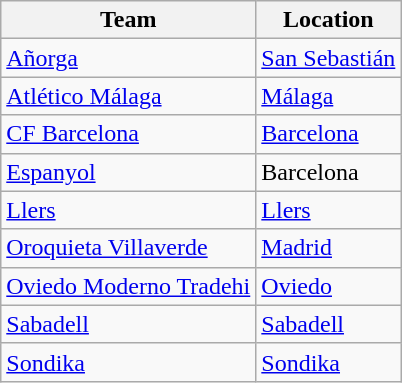<table class="wikitable sortable">
<tr>
<th>Team</th>
<th>Location</th>
</tr>
<tr>
<td><a href='#'>Añorga</a></td>
<td><a href='#'>San Sebastián</a></td>
</tr>
<tr>
<td><a href='#'>Atlético Málaga</a></td>
<td><a href='#'>Málaga</a></td>
</tr>
<tr>
<td><a href='#'>CF Barcelona</a></td>
<td><a href='#'>Barcelona</a></td>
</tr>
<tr>
<td><a href='#'>Espanyol</a></td>
<td>Barcelona</td>
</tr>
<tr>
<td><a href='#'>Llers</a></td>
<td><a href='#'>Llers</a></td>
</tr>
<tr>
<td><a href='#'>Oroquieta Villaverde</a></td>
<td><a href='#'>Madrid</a></td>
</tr>
<tr>
<td><a href='#'>Oviedo Moderno Tradehi</a></td>
<td><a href='#'>Oviedo</a></td>
</tr>
<tr>
<td><a href='#'>Sabadell</a></td>
<td><a href='#'>Sabadell</a></td>
</tr>
<tr>
<td><a href='#'>Sondika</a></td>
<td><a href='#'>Sondika</a></td>
</tr>
</table>
